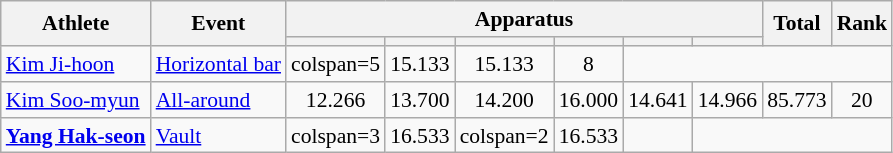<table class="wikitable" style="font-size:90%">
<tr>
<th rowspan=2>Athlete</th>
<th rowspan=2>Event</th>
<th colspan =6>Apparatus</th>
<th rowspan=2>Total</th>
<th rowspan=2>Rank</th>
</tr>
<tr style="font-size:95%">
<th></th>
<th></th>
<th></th>
<th></th>
<th></th>
<th></th>
</tr>
<tr align=center>
<td align=left><a href='#'>Kim Ji-hoon</a></td>
<td align=left><a href='#'>Horizontal bar</a></td>
<td>colspan=5 </td>
<td>15.133</td>
<td>15.133</td>
<td>8</td>
</tr>
<tr align=center>
<td align=left><a href='#'>Kim Soo-myun</a></td>
<td align=left><a href='#'>All-around</a></td>
<td>12.266</td>
<td>13.700</td>
<td>14.200</td>
<td>16.000</td>
<td>14.641</td>
<td>14.966</td>
<td>85.773</td>
<td>20</td>
</tr>
<tr align=center>
<td align=left><strong><a href='#'>Yang Hak-seon</a></strong></td>
<td align=left><a href='#'>Vault</a></td>
<td>colspan=3 </td>
<td>16.533</td>
<td>colspan=2 </td>
<td>16.533</td>
<td></td>
</tr>
</table>
